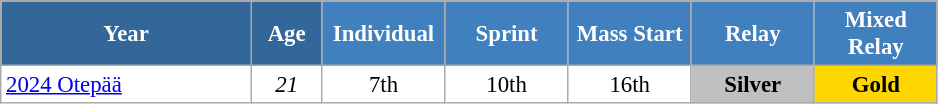<table class="wikitable" style="font-size:95%; text-align:center; border:grey solid 1px; border-collapse:collapse; background:#ffffff;">
<tr>
<th style="background-color:#369; color:white;    width:160px;">Year</th>
<th style="background-color:#369; color:white;    width:40px;">Age</th>
<th style="background-color:#4180be; color:white; width:75px;">Individual</th>
<th style="background-color:#4180be; color:white; width:75px;">Sprint</th>
<th style="background-color:#4180be; color:white; width:75px;">Mass Start</th>
<th style="background-color:#4180be; color:white; width:75px;">Relay</th>
<th style="background-color:#4180be; color:white; width:75px;">Mixed Relay</th>
</tr>
<tr>
<td align=left> <a href='#'>2024 Otepää</a></td>
<td><em>21</em></td>
<td>7th</td>
<td>10th</td>
<td>16th</td>
<td style="background:silver"><strong>Silver</strong></td>
<td style="background:gold"><strong>Gold</strong></td>
</tr>
</table>
